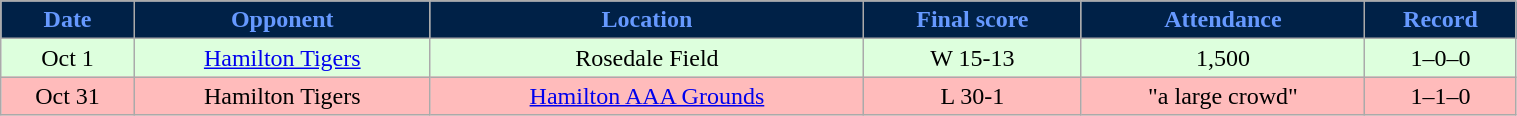<table class="wikitable" width="80%">
<tr align="center"  style="background:#002147;color:#6699FF;">
<td><strong>Date</strong></td>
<td><strong>Opponent</strong></td>
<td><strong>Location</strong></td>
<td><strong>Final score</strong></td>
<td><strong>Attendance</strong></td>
<td><strong>Record</strong></td>
</tr>
<tr align="center" bgcolor="#ddffdd">
<td>Oct 1</td>
<td><a href='#'>Hamilton Tigers</a></td>
<td>Rosedale Field</td>
<td>W 15-13</td>
<td>1,500</td>
<td>1–0–0</td>
</tr>
<tr align="center" bgcolor="#ffbbbb">
<td>Oct 31</td>
<td>Hamilton Tigers</td>
<td><a href='#'>Hamilton AAA Grounds</a></td>
<td>L 30-1</td>
<td>"a large crowd"</td>
<td>1–1–0</td>
</tr>
</table>
